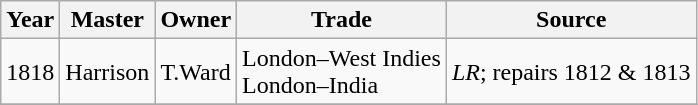<table class=" wikitable">
<tr>
<th>Year</th>
<th>Master</th>
<th>Owner</th>
<th>Trade</th>
<th>Source</th>
</tr>
<tr>
<td>1818</td>
<td>Harrison</td>
<td>T.Ward</td>
<td>London–West Indies<br>London–India</td>
<td><em>LR</em>; repairs 1812 & 1813</td>
</tr>
<tr>
</tr>
</table>
